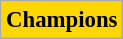<table class="wikitable" style="font-size: 95%">
<tr>
<td bgcolor="#FFD700"><strong>Champions</strong></td>
</tr>
</table>
